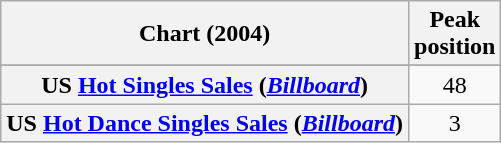<table class="wikitable sortable plainrowheaders" style="text-align:center">
<tr>
<th scope="col">Chart (2004)</th>
<th scope="col">Peak<br>position</th>
</tr>
<tr>
</tr>
<tr>
<th scope="row">US <a href='#'>Hot Singles Sales</a> (<em><a href='#'>Billboard</a></em>)</th>
<td>48</td>
</tr>
<tr>
<th scope="row">US <a href='#'>Hot Dance Singles Sales</a> (<em><a href='#'>Billboard</a></em>)</th>
<td>3</td>
</tr>
</table>
